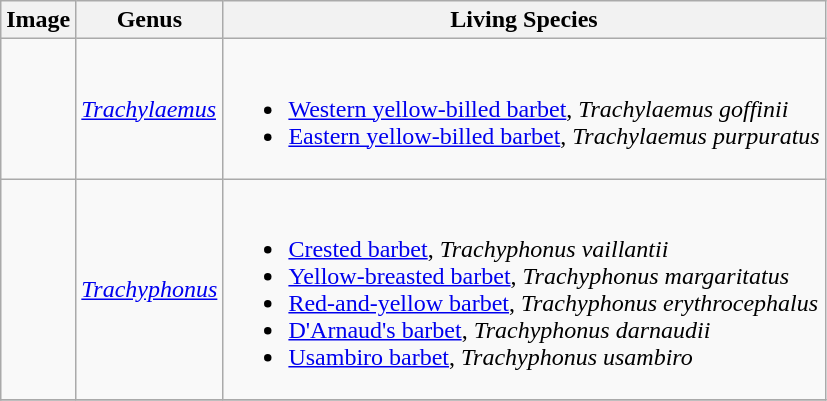<table class="wikitable">
<tr>
<th>Image</th>
<th>Genus</th>
<th>Living Species</th>
</tr>
<tr>
<td></td>
<td><em><a href='#'>Trachylaemus</a></em> </td>
<td><br><ul><li><a href='#'>Western yellow-billed barbet</a>, <em>Trachylaemus goffinii</em></li><li><a href='#'>Eastern yellow-billed barbet</a>, <em>Trachylaemus purpuratus</em></li></ul></td>
</tr>
<tr>
<td></td>
<td><em><a href='#'>Trachyphonus</a></em> </td>
<td><br><ul><li><a href='#'>Crested barbet</a>, <em>Trachyphonus vaillantii</em></li><li><a href='#'>Yellow-breasted barbet</a>, <em>Trachyphonus margaritatus</em></li><li><a href='#'>Red-and-yellow barbet</a>, <em>Trachyphonus erythrocephalus</em></li><li><a href='#'>D'Arnaud's barbet</a>, <em>Trachyphonus darnaudii</em></li><li><a href='#'>Usambiro barbet</a>, <em>Trachyphonus usambiro</em></li></ul></td>
</tr>
<tr>
</tr>
</table>
